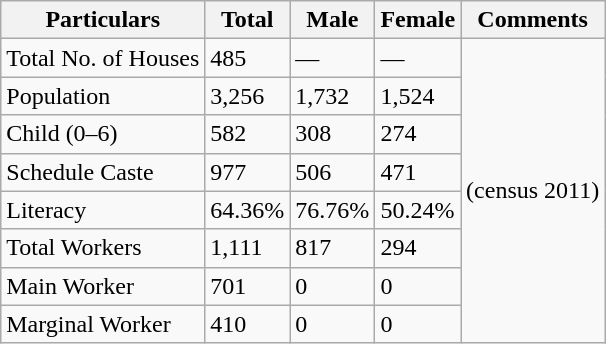<table class="wikitable">
<tr>
<th>Particulars</th>
<th>Total</th>
<th>Male</th>
<th>Female</th>
<th>Comments</th>
</tr>
<tr>
<td>Total No. of Houses</td>
<td>485</td>
<td>—</td>
<td>—</td>
<td rowspan=8>(census 2011)</td>
</tr>
<tr>
<td>Population</td>
<td>3,256</td>
<td>1,732</td>
<td>1,524</td>
</tr>
<tr>
<td>Child (0–6)</td>
<td>582</td>
<td>308</td>
<td>274</td>
</tr>
<tr>
<td>Schedule Caste</td>
<td>977</td>
<td>506</td>
<td>471</td>
</tr>
<tr>
<td>Literacy</td>
<td>64.36%</td>
<td>76.76%</td>
<td>50.24%</td>
</tr>
<tr>
<td>Total Workers</td>
<td>1,111</td>
<td>817</td>
<td>294</td>
</tr>
<tr>
<td>Main Worker</td>
<td>701</td>
<td>0</td>
<td>0</td>
</tr>
<tr>
<td>Marginal Worker</td>
<td>410</td>
<td>0</td>
<td>0</td>
</tr>
</table>
